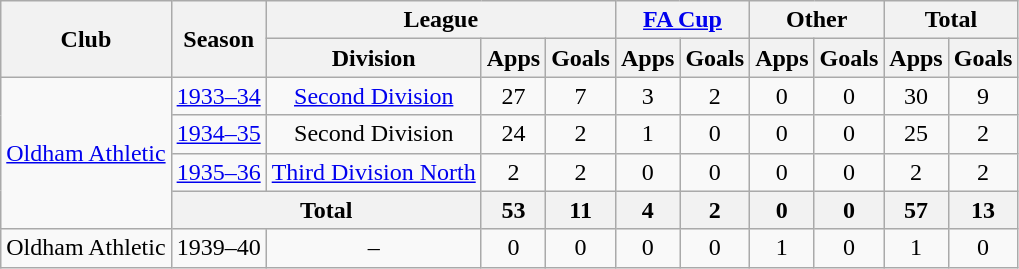<table class="wikitable" style="text-align:center">
<tr>
<th rowspan="2">Club</th>
<th rowspan="2">Season</th>
<th colspan="3">League</th>
<th colspan="2"><a href='#'>FA Cup</a></th>
<th colspan="2">Other</th>
<th colspan="2">Total</th>
</tr>
<tr>
<th>Division</th>
<th>Apps</th>
<th>Goals</th>
<th>Apps</th>
<th>Goals</th>
<th>Apps</th>
<th>Goals</th>
<th>Apps</th>
<th>Goals</th>
</tr>
<tr>
<td rowspan="4"><a href='#'>Oldham Athletic</a></td>
<td><a href='#'>1933–34</a></td>
<td><a href='#'>Second Division</a></td>
<td>27</td>
<td>7</td>
<td>3</td>
<td>2</td>
<td>0</td>
<td>0</td>
<td>30</td>
<td>9</td>
</tr>
<tr>
<td><a href='#'>1934–35</a></td>
<td>Second Division</td>
<td>24</td>
<td>2</td>
<td>1</td>
<td>0</td>
<td>0</td>
<td>0</td>
<td>25</td>
<td>2</td>
</tr>
<tr>
<td><a href='#'>1935–36</a></td>
<td><a href='#'>Third Division North</a></td>
<td>2</td>
<td>2</td>
<td>0</td>
<td>0</td>
<td>0</td>
<td>0</td>
<td>2</td>
<td>2</td>
</tr>
<tr>
<th colspan="2">Total</th>
<th>53</th>
<th>11</th>
<th>4</th>
<th>2</th>
<th>0</th>
<th>0</th>
<th>57</th>
<th>13</th>
</tr>
<tr>
<td>Oldham Athletic</td>
<td>1939–40</td>
<td>–</td>
<td>0</td>
<td>0</td>
<td>0</td>
<td>0</td>
<td>1</td>
<td>0</td>
<td>1</td>
<td>0</td>
</tr>
</table>
